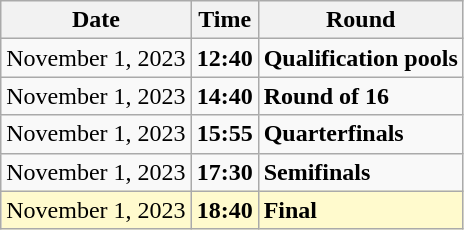<table class="wikitable">
<tr>
<th>Date</th>
<th>Time</th>
<th>Round</th>
</tr>
<tr>
<td>November 1, 2023</td>
<td><strong>12:40</strong></td>
<td><strong>Qualification pools</strong></td>
</tr>
<tr>
<td>November 1, 2023</td>
<td><strong>14:40</strong></td>
<td><strong>Round of 16</strong></td>
</tr>
<tr>
<td>November 1, 2023</td>
<td><strong>15:55</strong></td>
<td><strong>Quarterfinals</strong></td>
</tr>
<tr>
<td>November 1, 2023</td>
<td><strong>17:30</strong></td>
<td><strong>Semifinals</strong></td>
</tr>
<tr style=background:lemonchiffon>
<td>November 1, 2023</td>
<td><strong>18:40</strong></td>
<td><strong>Final</strong></td>
</tr>
</table>
